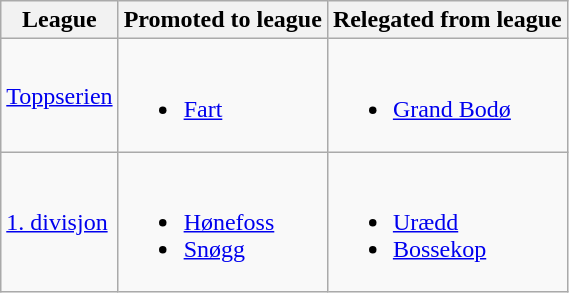<table class="wikitable">
<tr>
<th>League</th>
<th>Promoted to league</th>
<th>Relegated from league</th>
</tr>
<tr>
<td><a href='#'>Toppserien</a></td>
<td><br><ul><li><a href='#'>Fart</a></li></ul></td>
<td><br><ul><li><a href='#'>Grand Bodø</a></li></ul></td>
</tr>
<tr>
<td><a href='#'>1. divisjon</a></td>
<td><br><ul><li><a href='#'>Hønefoss</a></li><li><a href='#'>Snøgg</a></li></ul></td>
<td><br><ul><li><a href='#'>Urædd</a></li><li><a href='#'>Bossekop</a></li></ul></td>
</tr>
</table>
